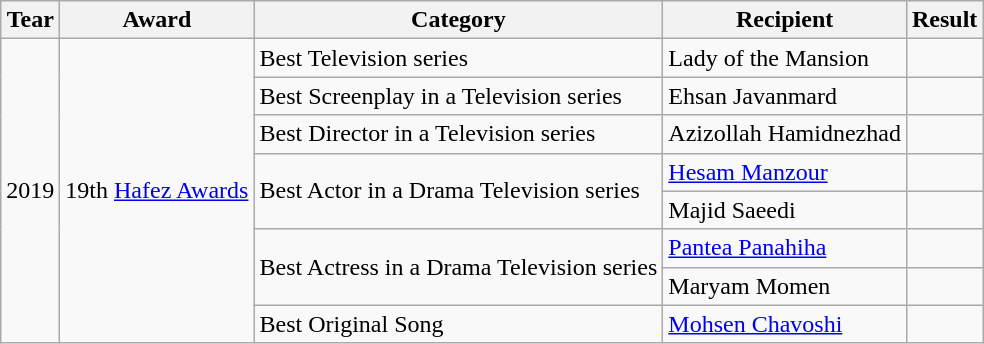<table class="wikitable sortable">
<tr>
<th>Tear</th>
<th>Award</th>
<th>Category</th>
<th>Recipient</th>
<th>Result</th>
</tr>
<tr>
<td rowspan="8">2019</td>
<td rowspan="8">19th <a href='#'>Hafez Awards</a></td>
<td>Best Television series</td>
<td>Lady of the Mansion</td>
<td></td>
</tr>
<tr>
<td>Best Screenplay in a Television series</td>
<td>Ehsan Javanmard</td>
<td></td>
</tr>
<tr>
<td>Best Director in a Television series</td>
<td>Azizollah Hamidnezhad</td>
<td></td>
</tr>
<tr>
<td rowspan="2">Best Actor in a Drama Television series</td>
<td><a href='#'>Hesam Manzour</a></td>
<td></td>
</tr>
<tr>
<td>Majid Saeedi</td>
<td></td>
</tr>
<tr>
<td rowspan="2">Best Actress in a Drama Television series</td>
<td><a href='#'>Pantea Panahiha</a></td>
<td></td>
</tr>
<tr>
<td>Maryam Momen</td>
<td></td>
</tr>
<tr>
<td>Best Original Song</td>
<td><a href='#'>Mohsen Chavoshi</a></td>
<td></td>
</tr>
</table>
